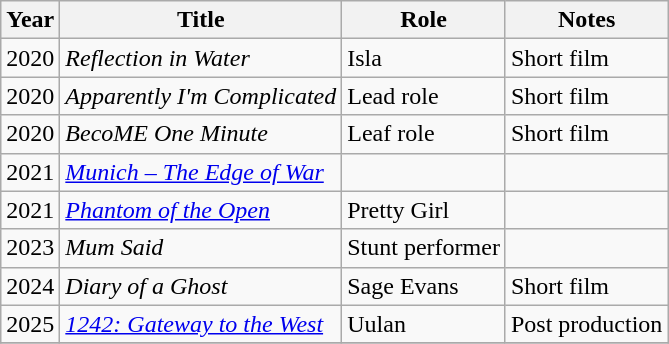<table class="wikitable sortable">
<tr>
<th>Year</th>
<th>Title</th>
<th>Role</th>
<th class="unsortable">Notes</th>
</tr>
<tr>
<td>2020</td>
<td><em>Reflection in Water</em></td>
<td>Isla</td>
<td>Short film</td>
</tr>
<tr>
<td>2020</td>
<td><em>Apparently I'm Complicated</em></td>
<td>Lead role</td>
<td>Short film</td>
</tr>
<tr>
<td>2020</td>
<td><em>BecoME One Minute</em></td>
<td>Leaf role</td>
<td>Short film</td>
</tr>
<tr>
<td>2021</td>
<td><em><a href='#'>Munich – The Edge of War</a></em></td>
<td></td>
<td></td>
</tr>
<tr>
<td>2021</td>
<td><em><a href='#'>Phantom of the Open</a></em></td>
<td>Pretty Girl</td>
<td></td>
</tr>
<tr>
<td>2023</td>
<td><em>Mum Said</em></td>
<td>Stunt performer</td>
<td></td>
</tr>
<tr>
<td>2024</td>
<td><em>Diary of a Ghost</em></td>
<td>Sage Evans</td>
<td>Short film</td>
</tr>
<tr>
<td>2025</td>
<td><em><a href='#'>1242: Gateway to the West</a></em></td>
<td>Uulan</td>
<td>Post production</td>
</tr>
<tr>
</tr>
</table>
